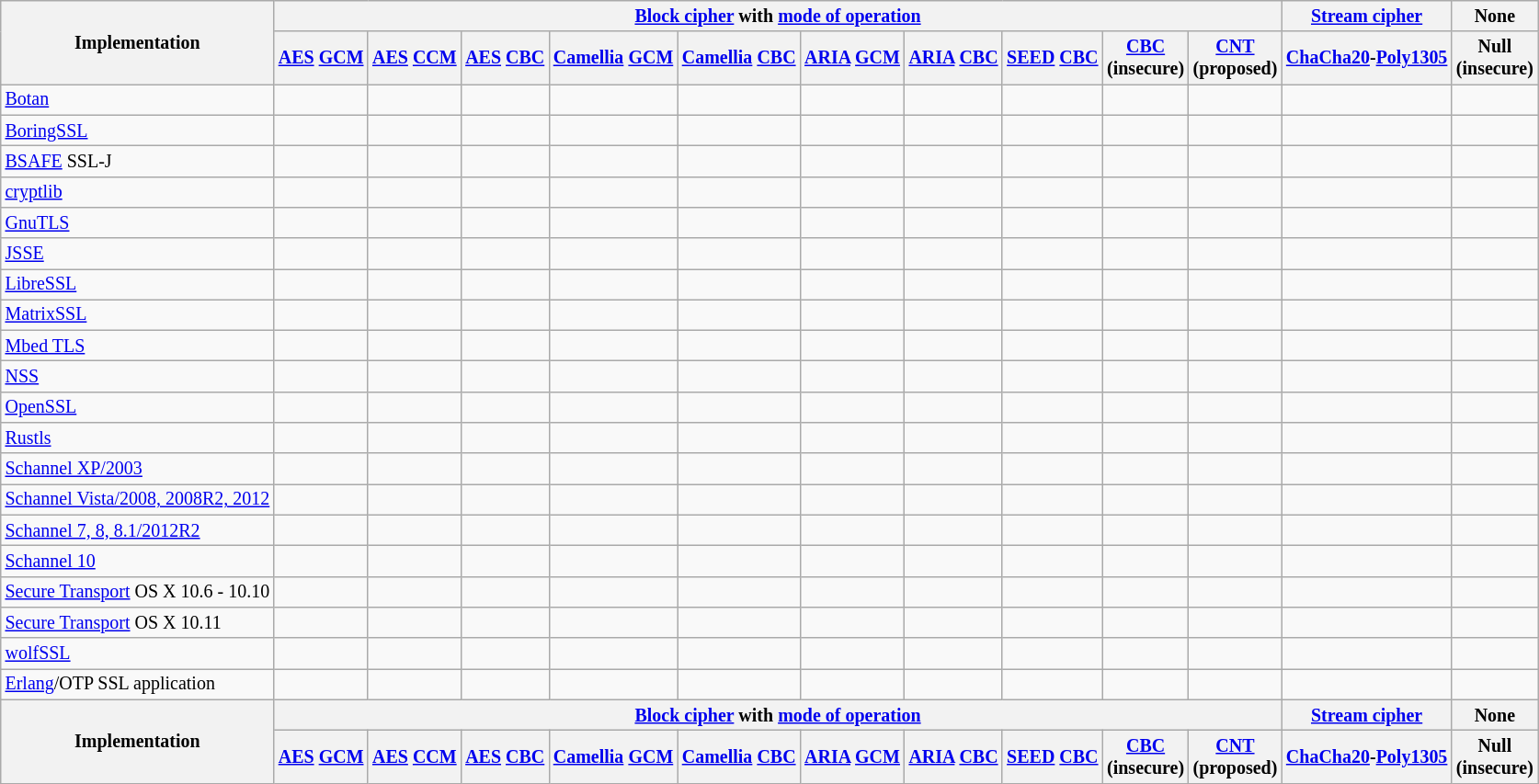<table class="wikitable sortable sort-under" style="text-align: left; font-size: smaller">
<tr>
<th rowspan="2">Implementation</th>
<th colspan="10"><a href='#'>Block cipher</a> with <a href='#'>mode of operation</a></th>
<th><a href='#'>Stream cipher</a></th>
<th>None</th>
</tr>
<tr>
<th><a href='#'>AES</a> <a href='#'>GCM</a><br></th>
<th><a href='#'>AES</a> <a href='#'>CCM</a><br></th>
<th><a href='#'>AES</a> <a href='#'>CBC</a></th>
<th><a href='#'>Camellia</a> <a href='#'>GCM</a><br></th>
<th><a href='#'>Camellia</a> <a href='#'>CBC</a><br></th>
<th><a href='#'>ARIA</a> <a href='#'>GCM</a><br></th>
<th><a href='#'>ARIA</a> <a href='#'>CBC</a><br></th>
<th><a href='#'>SEED</a> <a href='#'>CBC</a><br></th>
<th> <a href='#'>CBC</a><br>(insecure)</th>
<th> <a href='#'>CNT</a><br>(proposed)<br></th>
<th><a href='#'>ChaCha20</a>-<a href='#'>Poly1305</a><br></th>
<th>Null<br>(insecure)<br></th>
</tr>
<tr>
<td><a href='#'>Botan</a></td>
<td></td>
<td></td>
<td></td>
<td></td>
<td></td>
<td></td>
<td></td>
<td></td>
<td></td>
<td></td>
<td></td>
<td></td>
</tr>
<tr>
<td><a href='#'>BoringSSL</a></td>
<td></td>
<td></td>
<td></td>
<td></td>
<td></td>
<td></td>
<td></td>
<td></td>
<td></td>
<td></td>
<td></td>
<td></td>
</tr>
<tr>
<td><a href='#'>BSAFE</a> SSL-J</td>
<td></td>
<td></td>
<td></td>
<td></td>
<td></td>
<td></td>
<td></td>
<td></td>
<td></td>
<td></td>
<td></td>
<td></td>
</tr>
<tr>
<td><a href='#'>cryptlib</a></td>
<td></td>
<td></td>
<td></td>
<td></td>
<td></td>
<td></td>
<td></td>
<td></td>
<td></td>
<td></td>
<td></td>
<td></td>
</tr>
<tr>
<td><a href='#'>GnuTLS</a></td>
<td></td>
<td></td>
<td></td>
<td></td>
<td></td>
<td></td>
<td></td>
<td></td>
<td></td>
<td></td>
<td></td>
<td></td>
</tr>
<tr>
<td><a href='#'>JSSE</a></td>
<td></td>
<td></td>
<td></td>
<td></td>
<td></td>
<td></td>
<td></td>
<td></td>
<td></td>
<td></td>
<td></td>
<td></td>
</tr>
<tr>
<td><a href='#'>LibreSSL</a></td>
<td></td>
<td></td>
<td></td>
<td></td>
<td></td>
<td></td>
<td></td>
<td></td>
<td></td>
<td></td>
<td></td>
<td></td>
</tr>
<tr>
<td><a href='#'>MatrixSSL</a></td>
<td></td>
<td></td>
<td></td>
<td></td>
<td></td>
<td></td>
<td></td>
<td></td>
<td></td>
<td></td>
<td></td>
<td></td>
</tr>
<tr>
<td><a href='#'>Mbed TLS</a></td>
<td></td>
<td> </td>
<td></td>
<td></td>
<td></td>
<td></td>
<td></td>
<td></td>
<td></td>
<td></td>
<td></td>
<td></td>
</tr>
<tr>
<td><a href='#'>NSS</a></td>
<td></td>
<td></td>
<td></td>
<td></td>
<td></td>
<td></td>
<td></td>
<td></td>
<td></td>
<td></td>
<td></td>
<td></td>
</tr>
<tr>
<td><a href='#'>OpenSSL</a></td>
<td></td>
<td></td>
<td></td>
<td></td>
<td></td>
<td></td>
<td></td>
<td></td>
<td></td>
<td></td>
<td></td>
<td></td>
</tr>
<tr>
<td><a href='#'>Rustls</a></td>
<td></td>
<td></td>
<td></td>
<td></td>
<td></td>
<td></td>
<td></td>
<td></td>
<td></td>
<td></td>
<td></td>
<td></td>
</tr>
<tr>
<td><a href='#'>Schannel XP/2003</a></td>
<td></td>
<td></td>
<td></td>
<td></td>
<td></td>
<td></td>
<td></td>
<td></td>
<td></td>
<td></td>
<td></td>
<td></td>
</tr>
<tr>
<td><a href='#'>Schannel Vista/2008, 2008R2, 2012</a></td>
<td></td>
<td></td>
<td></td>
<td></td>
<td></td>
<td></td>
<td></td>
<td></td>
<td></td>
<td></td>
<td></td>
<td></td>
</tr>
<tr>
<td><a href='#'>Schannel 7, 8, 8.1/2012R2</a></td>
<td><br></td>
<td></td>
<td></td>
<td></td>
<td></td>
<td></td>
<td></td>
<td></td>
<td></td>
<td></td>
<td></td>
<td></td>
</tr>
<tr>
<td><a href='#'>Schannel 10</a></td>
<td></td>
<td></td>
<td></td>
<td></td>
<td></td>
<td></td>
<td></td>
<td></td>
<td></td>
<td></td>
<td></td>
<td></td>
</tr>
<tr>
<td><a href='#'>Secure Transport</a> OS X 10.6 - 10.10</td>
<td></td>
<td></td>
<td></td>
<td></td>
<td></td>
<td></td>
<td></td>
<td></td>
<td></td>
<td></td>
<td></td>
<td></td>
</tr>
<tr>
<td><a href='#'>Secure Transport</a> OS X 10.11</td>
<td></td>
<td></td>
<td></td>
<td></td>
<td></td>
<td></td>
<td></td>
<td></td>
<td></td>
<td></td>
<td></td>
<td></td>
</tr>
<tr>
<td><a href='#'>wolfSSL</a></td>
<td></td>
<td></td>
<td></td>
<td></td>
<td></td>
<td></td>
<td></td>
<td></td>
<td></td>
<td></td>
<td></td>
<td></td>
</tr>
<tr>
<td><a href='#'>Erlang</a>/OTP SSL application</td>
<td></td>
<td></td>
<td></td>
<td></td>
<td></td>
<td></td>
<td></td>
<td></td>
<td></td>
<td></td>
<td></td>
<td></td>
</tr>
<tr class="sortbottom">
<th rowspan="2">Implementation</th>
<th colspan="10"><a href='#'>Block cipher</a> with <a href='#'>mode of operation</a></th>
<th><a href='#'>Stream cipher</a></th>
<th>None</th>
</tr>
<tr>
<th><a href='#'>AES</a> <a href='#'>GCM</a><br></th>
<th><a href='#'>AES</a> <a href='#'>CCM</a><br></th>
<th><a href='#'>AES</a> <a href='#'>CBC</a></th>
<th><a href='#'>Camellia</a> <a href='#'>GCM</a><br></th>
<th><a href='#'>Camellia</a> <a href='#'>CBC</a><br></th>
<th><a href='#'>ARIA</a> <a href='#'>GCM</a><br></th>
<th><a href='#'>ARIA</a> <a href='#'>CBC</a><br></th>
<th><a href='#'>SEED</a> <a href='#'>CBC</a><br></th>
<th> <a href='#'>CBC</a><br>(insecure)</th>
<th> <a href='#'>CNT</a><br>(proposed)<br></th>
<th><a href='#'>ChaCha20</a>-<a href='#'>Poly1305</a><br></th>
<th>Null<br>(insecure)<br></th>
</tr>
</table>
